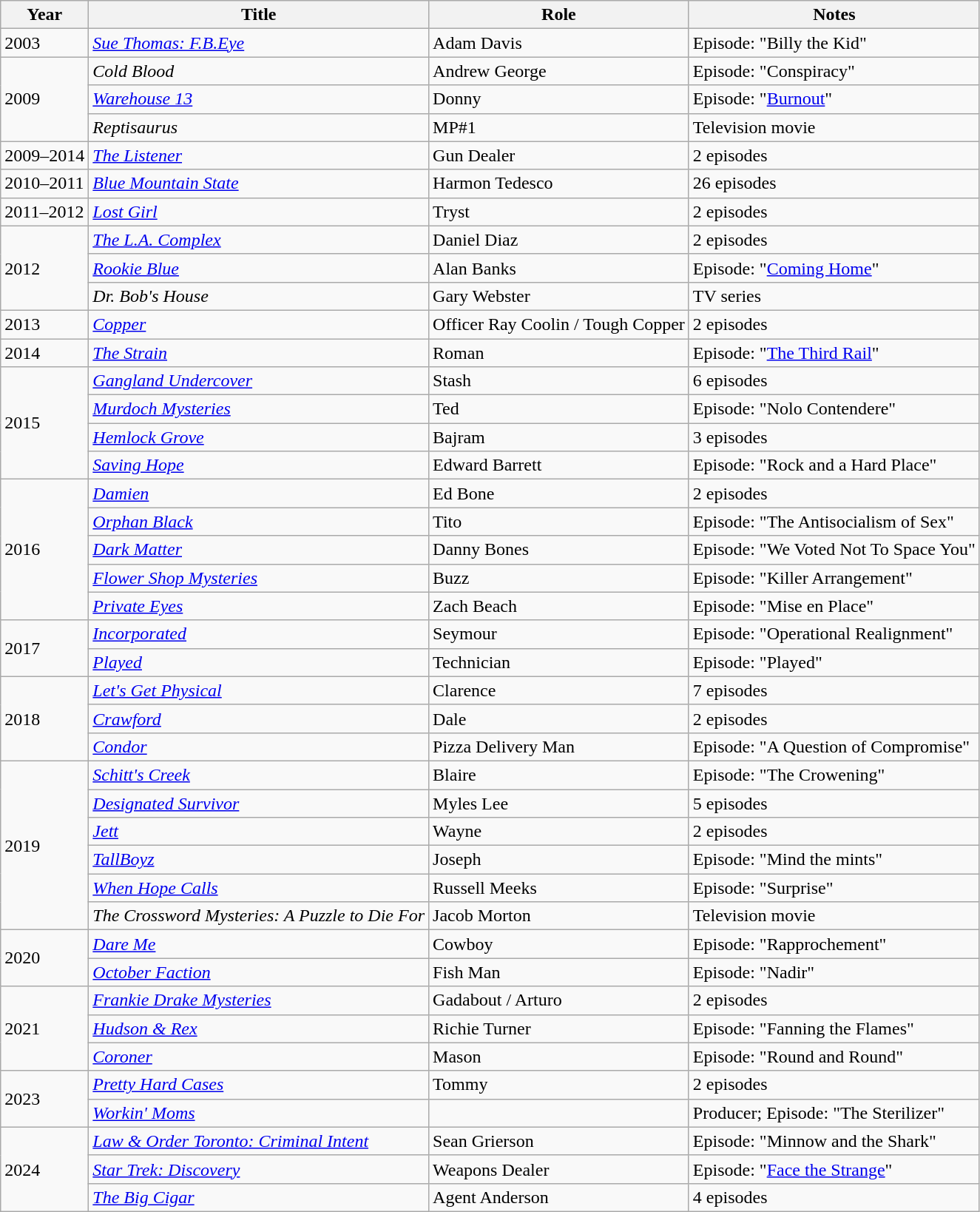<table class="wikitable sortable">
<tr>
<th>Year</th>
<th>Title</th>
<th>Role</th>
<th class="unsortable">Notes</th>
</tr>
<tr>
<td>2003</td>
<td><em><a href='#'>Sue Thomas: F.B.Eye</a></em></td>
<td>Adam Davis</td>
<td>Episode: "Billy the Kid"</td>
</tr>
<tr>
<td rowspan="3">2009</td>
<td><em>Cold Blood</em></td>
<td>Andrew George</td>
<td>Episode: "Conspiracy"</td>
</tr>
<tr>
<td><em><a href='#'>Warehouse 13</a></em></td>
<td>Donny</td>
<td>Episode: "<a href='#'>Burnout</a>"</td>
</tr>
<tr>
<td><em>Reptisaurus</em></td>
<td>MP#1</td>
<td>Television movie</td>
</tr>
<tr>
<td>2009–2014</td>
<td data-sort-value="Listener, The"><em><a href='#'>The Listener</a></em></td>
<td>Gun Dealer</td>
<td>2 episodes</td>
</tr>
<tr>
<td>2010–2011</td>
<td><em><a href='#'>Blue Mountain State</a></em></td>
<td>Harmon Tedesco</td>
<td>26 episodes</td>
</tr>
<tr>
<td>2011–2012</td>
<td><em><a href='#'>Lost Girl</a></em></td>
<td>Tryst</td>
<td>2 episodes</td>
</tr>
<tr>
<td rowspan="3">2012</td>
<td data-sort-value="L.A. Complex, The"><em><a href='#'>The L.A. Complex</a></em></td>
<td>Daniel Diaz</td>
<td>2 episodes</td>
</tr>
<tr>
<td><em><a href='#'>Rookie Blue</a></em></td>
<td>Alan Banks</td>
<td>Episode: "<a href='#'>Coming Home</a>"</td>
</tr>
<tr>
<td><em>Dr. Bob's House</em></td>
<td>Gary Webster</td>
<td>TV series</td>
</tr>
<tr>
<td>2013</td>
<td><em><a href='#'>Copper</a></em></td>
<td>Officer Ray Coolin / Tough Copper</td>
<td>2 episodes</td>
</tr>
<tr>
<td>2014</td>
<td data-sort-value="Strain, The"><em><a href='#'>The Strain</a></em></td>
<td>Roman</td>
<td>Episode: "<a href='#'>The Third Rail</a>"</td>
</tr>
<tr>
<td rowspan="4">2015</td>
<td><em><a href='#'>Gangland Undercover</a></em></td>
<td>Stash</td>
<td>6 episodes</td>
</tr>
<tr>
<td><em><a href='#'>Murdoch Mysteries</a></em></td>
<td>Ted</td>
<td>Episode: "Nolo Contendere"</td>
</tr>
<tr>
<td><em><a href='#'>Hemlock Grove</a></em></td>
<td>Bajram</td>
<td>3 episodes</td>
</tr>
<tr>
<td><em><a href='#'>Saving Hope</a></em></td>
<td>Edward Barrett</td>
<td>Episode: "Rock and a Hard Place"</td>
</tr>
<tr>
<td rowspan="5">2016</td>
<td><em><a href='#'>Damien</a></em></td>
<td>Ed Bone</td>
<td>2 episodes</td>
</tr>
<tr>
<td><em><a href='#'>Orphan Black</a></em></td>
<td>Tito</td>
<td>Episode: "The Antisocialism of Sex"</td>
</tr>
<tr>
<td><em><a href='#'>Dark Matter</a></em></td>
<td>Danny Bones</td>
<td>Episode: "We Voted Not To Space You"</td>
</tr>
<tr>
<td><em><a href='#'>Flower Shop Mysteries</a></em></td>
<td>Buzz</td>
<td>Episode: "Killer Arrangement"</td>
</tr>
<tr>
<td><em><a href='#'>Private Eyes</a></em></td>
<td>Zach Beach</td>
<td>Episode: "Mise en Place"</td>
</tr>
<tr>
<td rowspan="2">2017</td>
<td><em><a href='#'>Incorporated</a></em></td>
<td>Seymour</td>
<td>Episode: "Operational Realignment"</td>
</tr>
<tr>
<td><em><a href='#'>Played</a></em></td>
<td>Technician</td>
<td>Episode: "Played"</td>
</tr>
<tr>
<td rowspan="3">2018</td>
<td><em><a href='#'>Let's Get Physical</a></em></td>
<td>Clarence</td>
<td>7 episodes</td>
</tr>
<tr>
<td><em><a href='#'>Crawford</a></em></td>
<td>Dale</td>
<td>2 episodes</td>
</tr>
<tr>
<td><em><a href='#'>Condor</a></em></td>
<td>Pizza Delivery Man</td>
<td>Episode: "A Question of Compromise"</td>
</tr>
<tr>
<td rowspan="6">2019</td>
<td><em><a href='#'>Schitt's Creek</a></em></td>
<td>Blaire</td>
<td>Episode: "The Crowening"</td>
</tr>
<tr>
<td><em><a href='#'>Designated Survivor</a></em></td>
<td>Myles Lee</td>
<td>5 episodes</td>
</tr>
<tr>
<td><em><a href='#'>Jett</a></em></td>
<td>Wayne</td>
<td>2 episodes</td>
</tr>
<tr>
<td><em><a href='#'>TallBoyz</a></em></td>
<td>Joseph</td>
<td>Episode: "Mind the mints"</td>
</tr>
<tr>
<td><em><a href='#'>When Hope Calls</a></em></td>
<td>Russell Meeks</td>
<td>Episode: "Surprise"</td>
</tr>
<tr>
<td><em>The Crossword Mysteries: A Puzzle to Die For</em></td>
<td>Jacob Morton</td>
<td>Television movie</td>
</tr>
<tr>
<td rowspan="2">2020</td>
<td><em><a href='#'>Dare Me</a></em></td>
<td>Cowboy</td>
<td>Episode: "Rapprochement"</td>
</tr>
<tr>
<td><em><a href='#'>October Faction</a></em></td>
<td>Fish Man</td>
<td>Episode: "Nadir"</td>
</tr>
<tr>
<td rowspan="3">2021</td>
<td><em><a href='#'>Frankie Drake Mysteries</a></em></td>
<td>Gadabout / Arturo</td>
<td>2 episodes</td>
</tr>
<tr>
<td><em><a href='#'>Hudson & Rex</a></em></td>
<td>Richie Turner</td>
<td>Episode: "Fanning the Flames"</td>
</tr>
<tr>
<td><em><a href='#'>Coroner</a></em></td>
<td>Mason</td>
<td>Episode: "Round and Round"</td>
</tr>
<tr>
<td rowspan="2">2023</td>
<td><em><a href='#'>Pretty Hard Cases</a></em></td>
<td>Tommy</td>
<td>2 episodes</td>
</tr>
<tr>
<td><em><a href='#'>Workin' Moms</a></em></td>
<td></td>
<td>Producer; Episode: "The Sterilizer"</td>
</tr>
<tr>
<td rowspan="3">2024</td>
<td><em><a href='#'>Law & Order Toronto: Criminal Intent</a></em></td>
<td>Sean Grierson</td>
<td>Episode: "Minnow and the Shark"</td>
</tr>
<tr>
<td><em><a href='#'>Star Trek: Discovery</a></em></td>
<td>Weapons Dealer</td>
<td>Episode: "<a href='#'>Face the Strange</a>"</td>
</tr>
<tr>
<td><em><a href='#'>The Big Cigar</a></em></td>
<td>Agent Anderson</td>
<td>4 episodes</td>
</tr>
</table>
